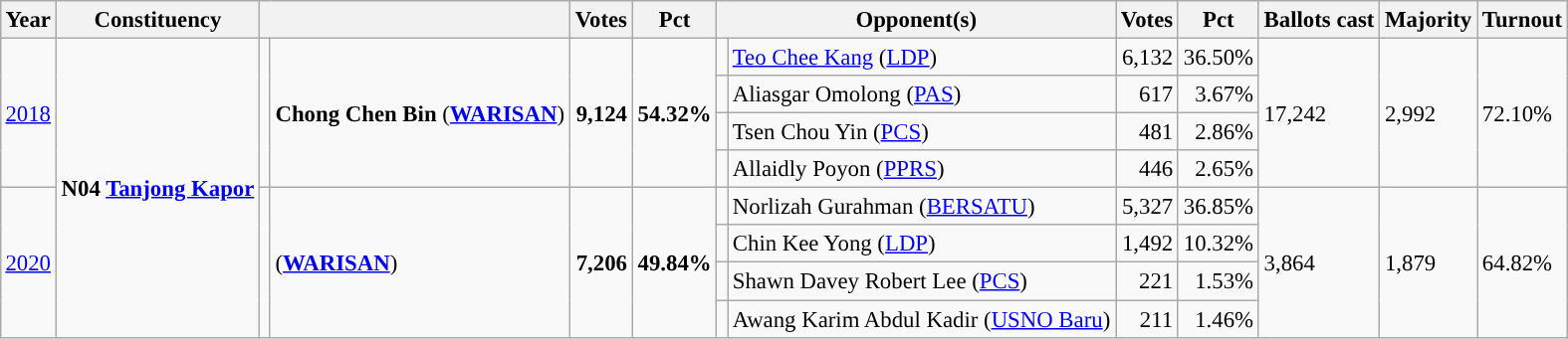<table class="wikitable" style="margin:0.5em ; font-size:95%">
<tr>
<th>Year</th>
<th>Constituency</th>
<th colspan=2></th>
<th>Votes</th>
<th>Pct</th>
<th colspan=2>Opponent(s)</th>
<th>Votes</th>
<th>Pct</th>
<th>Ballots cast</th>
<th>Majority</th>
<th>Turnout</th>
</tr>
<tr>
<td rowspan=4><a href='#'>2018</a></td>
<td rowspan="8"><strong>N04 <a href='#'>Tanjong Kapor</a></strong></td>
<td rowspan=4 ></td>
<td rowspan=4><strong>Chong Chen Bin</strong> (<a href='#'><strong>WARISAN</strong></a>)</td>
<td rowspan=4 align="right"><strong>9,124</strong></td>
<td rowspan=4><strong>54.32%</strong></td>
<td></td>
<td><a href='#'>Teo Chee Kang</a> (<a href='#'>LDP</a>)</td>
<td align="right">6,132</td>
<td>36.50%</td>
<td rowspan=4>17,242</td>
<td rowspan=4>2,992</td>
<td rowspan=4>72.10%</td>
</tr>
<tr>
<td></td>
<td>Aliasgar Omolong (<a href='#'>PAS</a>)</td>
<td align="right">617</td>
<td align="right">3.67%</td>
</tr>
<tr>
<td></td>
<td>Tsen Chou Yin (<a href='#'>PCS</a>)</td>
<td align="right">481</td>
<td align="right">2.86%</td>
</tr>
<tr>
<td></td>
<td>Allaidly Poyon (<a href='#'>PPRS</a>)</td>
<td align="right">446</td>
<td align="right">2.65%</td>
</tr>
<tr>
<td rowspan=4><a href='#'>2020</a></td>
<td rowspan=4 ></td>
<td rowspan=4> (<a href='#'><strong>WARISAN</strong></a>)</td>
<td rowspan=4 align="right"><strong>7,206</strong></td>
<td rowspan=4><strong>49.84%</strong></td>
<td bgcolor=></td>
<td>Norlizah Gurahman (<a href='#'>BERSATU</a>)</td>
<td align="right">5,327</td>
<td>36.85%</td>
<td rowspan=4>3,864</td>
<td rowspan=4>1,879</td>
<td rowspan=4>64.82%</td>
</tr>
<tr>
<td></td>
<td>Chin Kee Yong (<a href='#'>LDP</a>)</td>
<td align="right">1,492</td>
<td>10.32%</td>
</tr>
<tr>
<td></td>
<td>Shawn Davey Robert Lee (<a href='#'>PCS</a>)</td>
<td align="right">221</td>
<td align="right">1.53%</td>
</tr>
<tr>
<td bgcolor=></td>
<td>Awang Karim Abdul Kadir (<a href='#'>USNO Baru</a>)</td>
<td align="right">211</td>
<td align="right">1.46%</td>
</tr>
</table>
